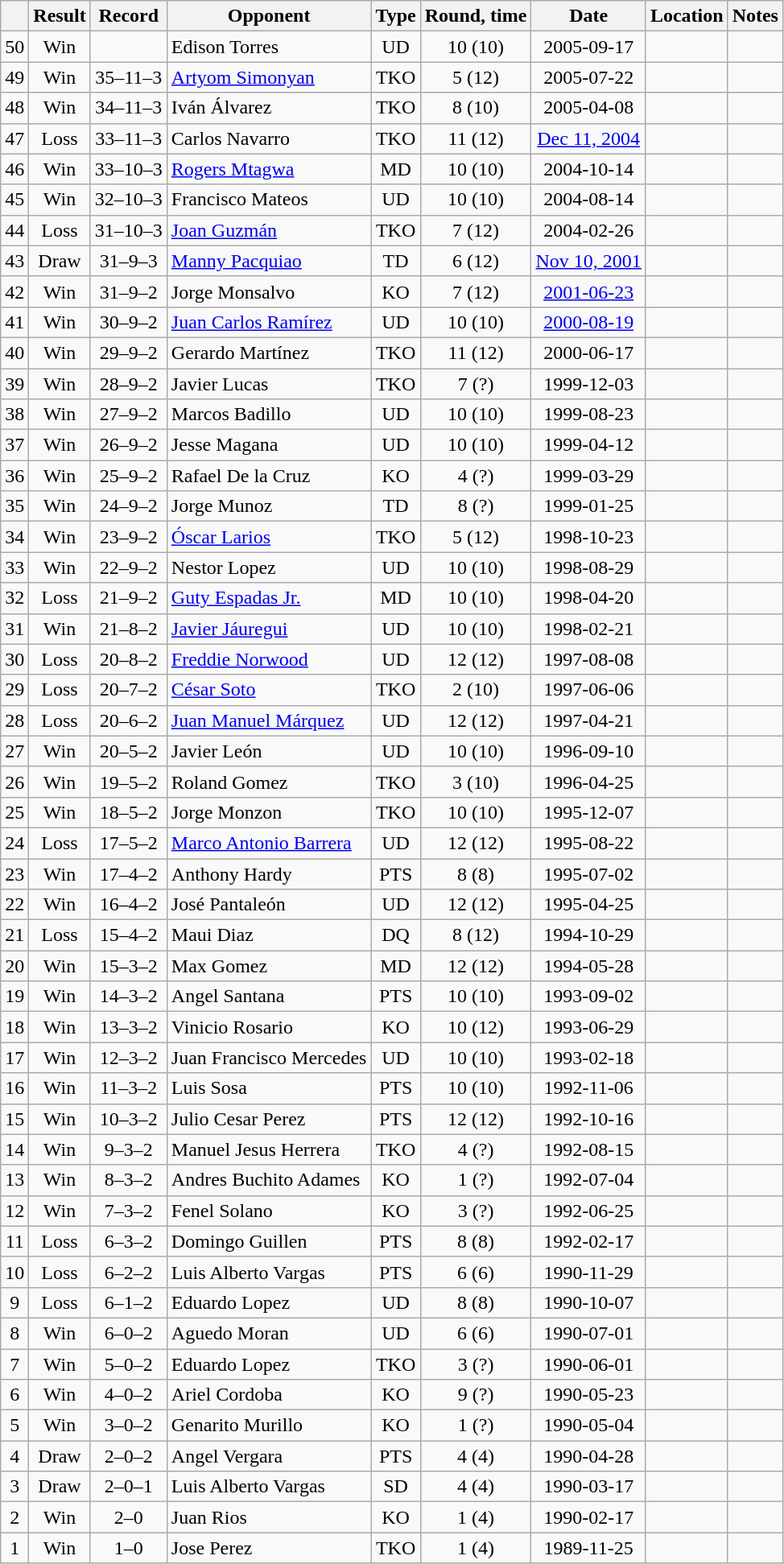<table class=wikitable style=text-align:center>
<tr>
<th></th>
<th>Result</th>
<th>Record</th>
<th>Opponent</th>
<th>Type</th>
<th>Round, time</th>
<th>Date</th>
<th>Location</th>
<th>Notes</th>
</tr>
<tr>
<td>50</td>
<td>Win</td>
<td></td>
<td align=left>Edison Torres</td>
<td>UD</td>
<td>10 (10)</td>
<td>2005-09-17</td>
<td align=left></td>
<td align=left></td>
</tr>
<tr>
<td>49</td>
<td>Win</td>
<td>35–11–3</td>
<td align=left><a href='#'>Artyom Simonyan</a></td>
<td>TKO</td>
<td>5 (12)</td>
<td>2005-07-22</td>
<td align=left></td>
<td align=left></td>
</tr>
<tr>
<td>48</td>
<td>Win</td>
<td>34–11–3</td>
<td align=left>Iván Álvarez</td>
<td>TKO</td>
<td>8 (10)</td>
<td>2005-04-08</td>
<td align=left></td>
<td align=left></td>
</tr>
<tr>
<td>47</td>
<td>Loss</td>
<td>33–11–3</td>
<td align=left>Carlos Navarro</td>
<td>TKO</td>
<td>11 (12)</td>
<td><a href='#'>Dec 11, 2004</a></td>
<td align=left></td>
<td align=left></td>
</tr>
<tr>
<td>46</td>
<td>Win</td>
<td>33–10–3</td>
<td align=left><a href='#'>Rogers Mtagwa</a></td>
<td>MD</td>
<td>10 (10)</td>
<td>2004-10-14</td>
<td align=left></td>
<td align=left></td>
</tr>
<tr>
<td>45</td>
<td>Win</td>
<td>32–10–3</td>
<td align=left>Francisco Mateos</td>
<td>UD</td>
<td>10 (10)</td>
<td>2004-08-14</td>
<td align=left></td>
<td align=left></td>
</tr>
<tr>
<td>44</td>
<td>Loss</td>
<td>31–10–3</td>
<td align=left><a href='#'>Joan Guzmán</a></td>
<td>TKO</td>
<td>7 (12)</td>
<td>2004-02-26</td>
<td align=left></td>
<td align=left></td>
</tr>
<tr>
<td>43</td>
<td>Draw</td>
<td>31–9–3</td>
<td align=left><a href='#'>Manny Pacquiao</a></td>
<td>TD</td>
<td>6 (12)</td>
<td><a href='#'>Nov 10, 2001</a></td>
<td align=left></td>
<td align=left></td>
</tr>
<tr>
<td>42</td>
<td>Win</td>
<td>31–9–2</td>
<td align=left>Jorge Monsalvo</td>
<td>KO</td>
<td>7 (12)</td>
<td><a href='#'>2001-06-23</a></td>
<td align=left></td>
<td align=left></td>
</tr>
<tr>
<td>41</td>
<td>Win</td>
<td>30–9–2</td>
<td align=left><a href='#'>Juan Carlos Ramírez</a></td>
<td>UD</td>
<td>10 (10)</td>
<td><a href='#'>2000-08-19</a></td>
<td align=left></td>
<td align=left></td>
</tr>
<tr>
<td>40</td>
<td>Win</td>
<td>29–9–2</td>
<td align=left>Gerardo Martínez</td>
<td>TKO</td>
<td>11 (12)</td>
<td>2000-06-17</td>
<td align=left></td>
<td align=left></td>
</tr>
<tr>
<td>39</td>
<td>Win</td>
<td>28–9–2</td>
<td align=left>Javier Lucas</td>
<td>TKO</td>
<td>7 (?)</td>
<td>1999-12-03</td>
<td align=left></td>
<td align=left></td>
</tr>
<tr>
<td>38</td>
<td>Win</td>
<td>27–9–2</td>
<td align=left>Marcos Badillo</td>
<td>UD</td>
<td>10 (10)</td>
<td>1999-08-23</td>
<td align=left></td>
<td align=left></td>
</tr>
<tr>
<td>37</td>
<td>Win</td>
<td>26–9–2</td>
<td align=left>Jesse Magana</td>
<td>UD</td>
<td>10 (10)</td>
<td>1999-04-12</td>
<td align=left></td>
<td align=left></td>
</tr>
<tr>
<td>36</td>
<td>Win</td>
<td>25–9–2</td>
<td align=left>Rafael De la Cruz</td>
<td>KO</td>
<td>4 (?)</td>
<td>1999-03-29</td>
<td align=left></td>
<td align=left></td>
</tr>
<tr>
<td>35</td>
<td>Win</td>
<td>24–9–2</td>
<td align=left>Jorge Munoz</td>
<td>TD</td>
<td>8 (?)</td>
<td>1999-01-25</td>
<td align=left></td>
<td align=left></td>
</tr>
<tr>
<td>34</td>
<td>Win</td>
<td>23–9–2</td>
<td align=left><a href='#'>Óscar Larios</a></td>
<td>TKO</td>
<td>5 (12)</td>
<td>1998-10-23</td>
<td align=left></td>
<td align=left></td>
</tr>
<tr>
<td>33</td>
<td>Win</td>
<td>22–9–2</td>
<td align=left>Nestor Lopez</td>
<td>UD</td>
<td>10 (10)</td>
<td>1998-08-29</td>
<td align=left></td>
<td align=left></td>
</tr>
<tr>
<td>32</td>
<td>Loss</td>
<td>21–9–2</td>
<td align=left><a href='#'>Guty Espadas Jr.</a></td>
<td>MD</td>
<td>10 (10)</td>
<td>1998-04-20</td>
<td align=left></td>
<td align=left></td>
</tr>
<tr>
<td>31</td>
<td>Win</td>
<td>21–8–2</td>
<td align=left><a href='#'>Javier Jáuregui</a></td>
<td>UD</td>
<td>10 (10)</td>
<td>1998-02-21</td>
<td align=left></td>
<td align=left></td>
</tr>
<tr>
<td>30</td>
<td>Loss</td>
<td>20–8–2</td>
<td align=left><a href='#'>Freddie Norwood</a></td>
<td>UD</td>
<td>12 (12)</td>
<td>1997-08-08</td>
<td align=left></td>
<td align=left></td>
</tr>
<tr>
<td>29</td>
<td>Loss</td>
<td>20–7–2</td>
<td align=left><a href='#'>César Soto</a></td>
<td>TKO</td>
<td>2 (10)</td>
<td>1997-06-06</td>
<td align=left></td>
<td align=left></td>
</tr>
<tr>
<td>28</td>
<td>Loss</td>
<td>20–6–2</td>
<td align=left><a href='#'>Juan Manuel Márquez</a></td>
<td>UD</td>
<td>12 (12)</td>
<td>1997-04-21</td>
<td align=left></td>
<td align=left></td>
</tr>
<tr>
<td>27</td>
<td>Win</td>
<td>20–5–2</td>
<td align=left>Javier León</td>
<td>UD</td>
<td>10 (10)</td>
<td>1996-09-10</td>
<td align=left></td>
<td align=left></td>
</tr>
<tr>
<td>26</td>
<td>Win</td>
<td>19–5–2</td>
<td align=left>Roland Gomez</td>
<td>TKO</td>
<td>3 (10)</td>
<td>1996-04-25</td>
<td align=left></td>
<td align=left></td>
</tr>
<tr>
<td>25</td>
<td>Win</td>
<td>18–5–2</td>
<td align=left>Jorge Monzon</td>
<td>TKO</td>
<td>10 (10)</td>
<td>1995-12-07</td>
<td align=left></td>
<td align=left></td>
</tr>
<tr>
<td>24</td>
<td>Loss</td>
<td>17–5–2</td>
<td align=left><a href='#'>Marco Antonio Barrera</a></td>
<td>UD</td>
<td>12 (12)</td>
<td>1995-08-22</td>
<td align=left></td>
<td align=left></td>
</tr>
<tr>
<td>23</td>
<td>Win</td>
<td>17–4–2</td>
<td align=left>Anthony Hardy</td>
<td>PTS</td>
<td>8 (8)</td>
<td>1995-07-02</td>
<td align=left></td>
<td align=left></td>
</tr>
<tr>
<td>22</td>
<td>Win</td>
<td>16–4–2</td>
<td align=left>José Pantaleón</td>
<td>UD</td>
<td>12 (12)</td>
<td>1995-04-25</td>
<td align=left></td>
<td align=left></td>
</tr>
<tr>
<td>21</td>
<td>Loss</td>
<td>15–4–2</td>
<td align=left>Maui Diaz</td>
<td>DQ</td>
<td>8 (12)</td>
<td>1994-10-29</td>
<td align=left></td>
<td align=left></td>
</tr>
<tr>
<td>20</td>
<td>Win</td>
<td>15–3–2</td>
<td align=left>Max Gomez</td>
<td>MD</td>
<td>12 (12)</td>
<td>1994-05-28</td>
<td align=left></td>
<td align=left></td>
</tr>
<tr>
<td>19</td>
<td>Win</td>
<td>14–3–2</td>
<td align=left>Angel Santana</td>
<td>PTS</td>
<td>10 (10)</td>
<td>1993-09-02</td>
<td align=left></td>
<td align=left></td>
</tr>
<tr>
<td>18</td>
<td>Win</td>
<td>13–3–2</td>
<td align=left>Vinicio Rosario</td>
<td>KO</td>
<td>10 (12)</td>
<td>1993-06-29</td>
<td align=left></td>
<td align=left></td>
</tr>
<tr>
<td>17</td>
<td>Win</td>
<td>12–3–2</td>
<td align=left>Juan Francisco Mercedes</td>
<td>UD</td>
<td>10 (10)</td>
<td>1993-02-18</td>
<td align=left></td>
<td align=left></td>
</tr>
<tr>
<td>16</td>
<td>Win</td>
<td>11–3–2</td>
<td align=left>Luis Sosa</td>
<td>PTS</td>
<td>10 (10)</td>
<td>1992-11-06</td>
<td align=left></td>
<td align=left></td>
</tr>
<tr>
<td>15</td>
<td>Win</td>
<td>10–3–2</td>
<td align=left>Julio Cesar Perez</td>
<td>PTS</td>
<td>12 (12)</td>
<td>1992-10-16</td>
<td align=left></td>
<td align=left></td>
</tr>
<tr>
<td>14</td>
<td>Win</td>
<td>9–3–2</td>
<td align=left>Manuel Jesus Herrera</td>
<td>TKO</td>
<td>4 (?)</td>
<td>1992-08-15</td>
<td align=left></td>
<td align=left></td>
</tr>
<tr>
<td>13</td>
<td>Win</td>
<td>8–3–2</td>
<td align=left>Andres Buchito Adames</td>
<td>KO</td>
<td>1 (?)</td>
<td>1992-07-04</td>
<td align=left></td>
<td align=left></td>
</tr>
<tr>
<td>12</td>
<td>Win</td>
<td>7–3–2</td>
<td align=left>Fenel Solano</td>
<td>KO</td>
<td>3 (?)</td>
<td>1992-06-25</td>
<td align=left></td>
<td align=left></td>
</tr>
<tr>
<td>11</td>
<td>Loss</td>
<td>6–3–2</td>
<td align=left>Domingo Guillen</td>
<td>PTS</td>
<td>8 (8)</td>
<td>1992-02-17</td>
<td align=left></td>
<td align=left></td>
</tr>
<tr>
<td>10</td>
<td>Loss</td>
<td>6–2–2</td>
<td align=left>Luis Alberto Vargas</td>
<td>PTS</td>
<td>6 (6)</td>
<td>1990-11-29</td>
<td align=left></td>
<td align=left></td>
</tr>
<tr>
<td>9</td>
<td>Loss</td>
<td>6–1–2</td>
<td align=left>Eduardo Lopez</td>
<td>UD</td>
<td>8 (8)</td>
<td>1990-10-07</td>
<td align=left></td>
<td align=left></td>
</tr>
<tr>
<td>8</td>
<td>Win</td>
<td>6–0–2</td>
<td align=left>Aguedo Moran</td>
<td>UD</td>
<td>6 (6)</td>
<td>1990-07-01</td>
<td align=left></td>
<td align=left></td>
</tr>
<tr>
<td>7</td>
<td>Win</td>
<td>5–0–2</td>
<td align=left>Eduardo Lopez</td>
<td>TKO</td>
<td>3 (?)</td>
<td>1990-06-01</td>
<td align=left></td>
<td align=left></td>
</tr>
<tr>
<td>6</td>
<td>Win</td>
<td>4–0–2</td>
<td align=left>Ariel Cordoba</td>
<td>KO</td>
<td>9 (?)</td>
<td>1990-05-23</td>
<td align=left></td>
<td align=left></td>
</tr>
<tr>
<td>5</td>
<td>Win</td>
<td>3–0–2</td>
<td align=left>Genarito Murillo</td>
<td>KO</td>
<td>1 (?)</td>
<td>1990-05-04</td>
<td align=left></td>
<td align=left></td>
</tr>
<tr>
<td>4</td>
<td>Draw</td>
<td>2–0–2</td>
<td align=left>Angel Vergara</td>
<td>PTS</td>
<td>4 (4)</td>
<td>1990-04-28</td>
<td align=left></td>
<td align=left></td>
</tr>
<tr>
<td>3</td>
<td>Draw</td>
<td>2–0–1</td>
<td align=left>Luis Alberto Vargas</td>
<td>SD</td>
<td>4 (4)</td>
<td>1990-03-17</td>
<td align=left></td>
<td align=left></td>
</tr>
<tr>
<td>2</td>
<td>Win</td>
<td>2–0</td>
<td align=left>Juan Rios</td>
<td>KO</td>
<td>1 (4)</td>
<td>1990-02-17</td>
<td align=left></td>
<td align=left></td>
</tr>
<tr>
<td>1</td>
<td>Win</td>
<td>1–0</td>
<td align=left>Jose Perez</td>
<td>TKO</td>
<td>1 (4)</td>
<td>1989-11-25</td>
<td align=left></td>
<td align=left></td>
</tr>
</table>
